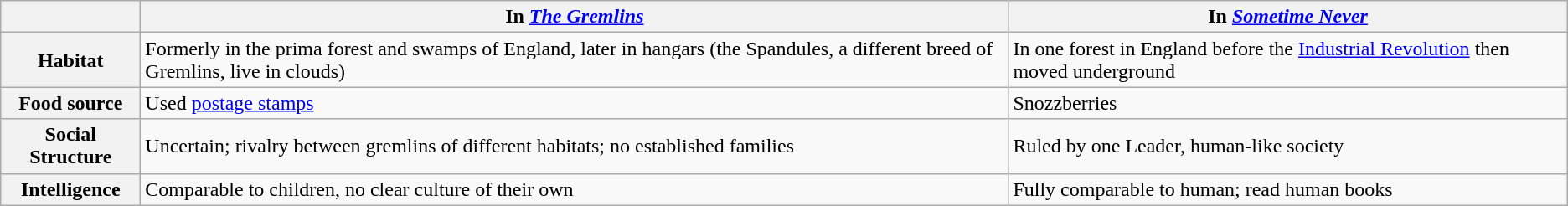<table class="wikitable">
<tr>
<th></th>
<th>In <em><a href='#'>The Gremlins</a></em></th>
<th>In <em><a href='#'>Sometime Never</a></em></th>
</tr>
<tr>
<th>Habitat</th>
<td>Formerly in the prima forest and swamps of England, later in hangars (the Spandules, a different breed of Gremlins, live in clouds)</td>
<td>In one forest in England before the <a href='#'>Industrial Revolution</a> then moved underground</td>
</tr>
<tr>
<th>Food source</th>
<td>Used <a href='#'>postage stamps</a></td>
<td>Snozzberries</td>
</tr>
<tr>
<th>Social Structure</th>
<td>Uncertain; rivalry between gremlins of different habitats; no established families</td>
<td>Ruled by one Leader, human-like society</td>
</tr>
<tr>
<th>Intelligence</th>
<td>Comparable to children, no clear culture of their own</td>
<td>Fully comparable to human; read human books</td>
</tr>
</table>
